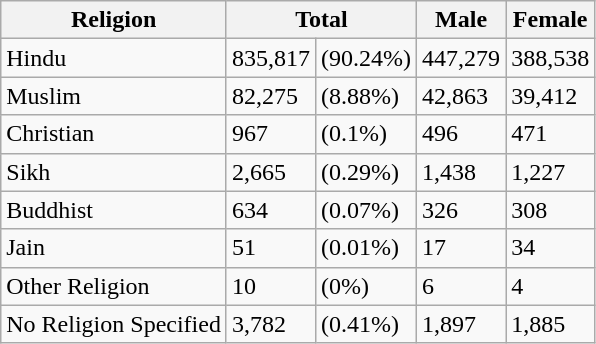<table class="wikitable">
<tr>
<th>Religion</th>
<th colspan="2">Total</th>
<th>Male</th>
<th>Female</th>
</tr>
<tr>
<td>Hindu</td>
<td>835,817</td>
<td>(90.24%)</td>
<td>447,279</td>
<td>388,538</td>
</tr>
<tr>
<td>Muslim</td>
<td>82,275</td>
<td>(8.88%)</td>
<td>42,863</td>
<td>39,412</td>
</tr>
<tr>
<td>Christian</td>
<td>967</td>
<td>(0.1%)</td>
<td>496</td>
<td>471</td>
</tr>
<tr>
<td>Sikh</td>
<td>2,665</td>
<td>(0.29%)</td>
<td>1,438</td>
<td>1,227</td>
</tr>
<tr>
<td>Buddhist</td>
<td>634</td>
<td>(0.07%)</td>
<td>326</td>
<td>308</td>
</tr>
<tr>
<td>Jain</td>
<td>51</td>
<td>(0.01%)</td>
<td>17</td>
<td>34</td>
</tr>
<tr>
<td>Other Religion</td>
<td>10</td>
<td>(0%)</td>
<td>6</td>
<td>4</td>
</tr>
<tr>
<td>No Religion Specified</td>
<td>3,782</td>
<td>(0.41%)</td>
<td>1,897</td>
<td>1,885</td>
</tr>
</table>
